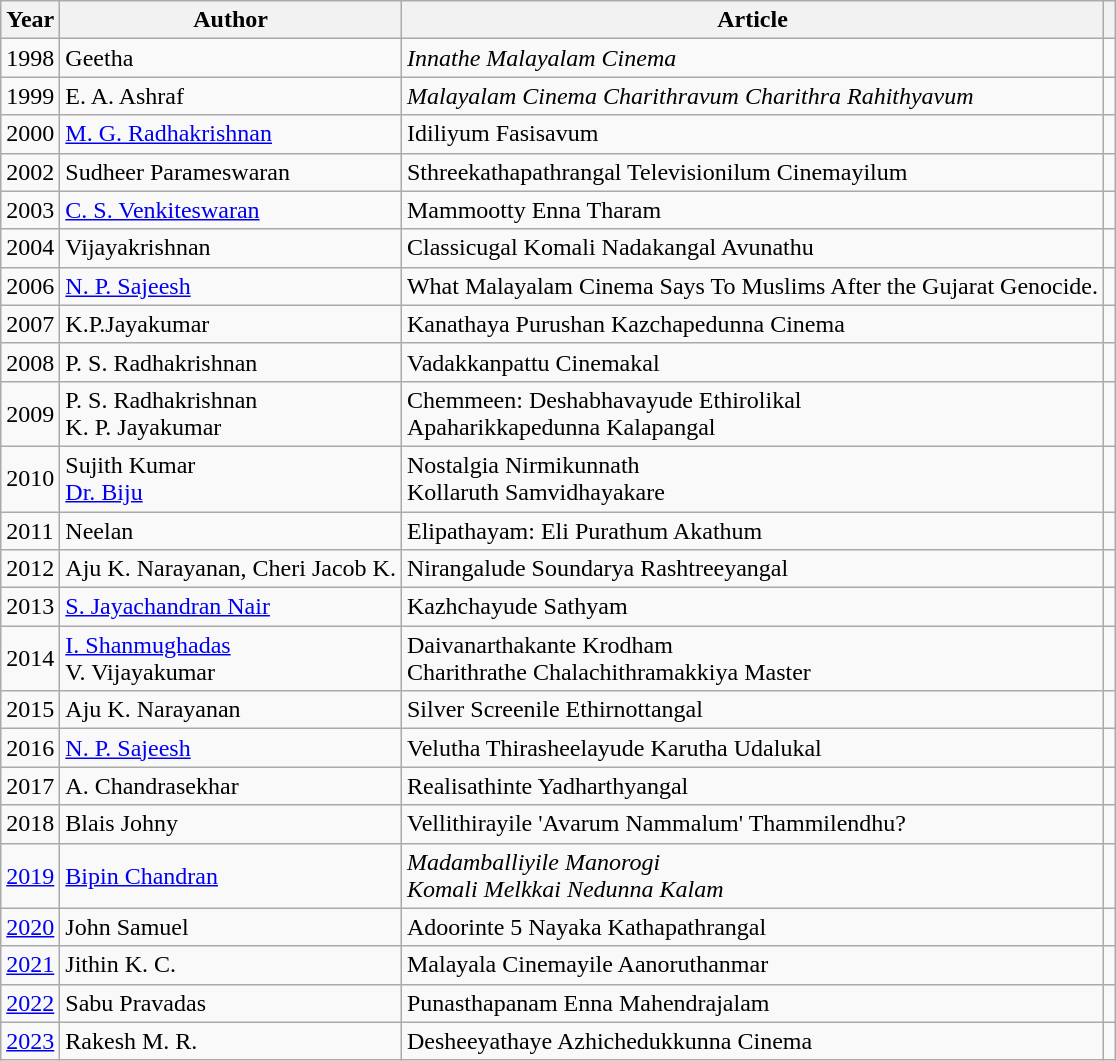<table class="wikitable sortable">
<tr>
<th>Year</th>
<th>Author</th>
<th>Article</th>
<th></th>
</tr>
<tr>
<td>1998</td>
<td>Geetha</td>
<td><em>Innathe Malayalam Cinema</em></td>
<td></td>
</tr>
<tr>
<td>1999</td>
<td>E. A. Ashraf</td>
<td><em>Malayalam Cinema Charithravum Charithra Rahithyavum</em></td>
<td></td>
</tr>
<tr>
<td>2000</td>
<td><a href='#'>M. G. Radhakrishnan</a></td>
<td>Idiliyum Fasisavum</td>
<td></td>
</tr>
<tr>
<td>2002</td>
<td>Sudheer Parameswaran</td>
<td>Sthreekathapathrangal Televisionilum Cinemayilum</td>
<td></td>
</tr>
<tr>
<td>2003</td>
<td><a href='#'>C. S. Venkiteswaran</a></td>
<td>Mammootty Enna Tharam</td>
<td></td>
</tr>
<tr>
<td>2004</td>
<td>Vijayakrishnan</td>
<td>Classicugal Komali Nadakangal Avunathu</td>
<td></td>
</tr>
<tr>
<td>2006</td>
<td><a href='#'>N. P. Sajeesh</a></td>
<td>What Malayalam Cinema Says To Muslims After the Gujarat Genocide.</td>
<td></td>
</tr>
<tr>
<td>2007</td>
<td>K.P.Jayakumar</td>
<td>Kanathaya Purushan Kazchapedunna Cinema</td>
<td></td>
</tr>
<tr>
<td>2008</td>
<td>P. S. Radhakrishnan</td>
<td>Vadakkanpattu Cinemakal</td>
<td></td>
</tr>
<tr>
<td>2009</td>
<td>P. S. Radhakrishnan<br>K. P. Jayakumar</td>
<td>Chemmeen: Deshabhavayude Ethirolikal<br>Apaharikkapedunna Kalapangal</td>
<td></td>
</tr>
<tr>
<td>2010</td>
<td>Sujith Kumar<br><a href='#'>Dr. Biju</a></td>
<td>Nostalgia Nirmikunnath<br>Kollaruth Samvidhayakare</td>
<td></td>
</tr>
<tr>
<td>2011</td>
<td>Neelan</td>
<td>Elipathayam: Eli Purathum Akathum</td>
<td></td>
</tr>
<tr>
<td>2012</td>
<td>Aju K. Narayanan, Cheri Jacob K.</td>
<td>Nirangalude Soundarya Rashtreeyangal</td>
<td></td>
</tr>
<tr>
<td>2013</td>
<td><a href='#'>S. Jayachandran Nair</a></td>
<td>Kazhchayude Sathyam</td>
<td></td>
</tr>
<tr>
<td>2014</td>
<td><a href='#'>I. Shanmughadas</a><br>V. Vijayakumar</td>
<td>Daivanarthakante Krodham<br>Charithrathe Chalachithramakkiya Master</td>
<td></td>
</tr>
<tr>
<td>2015</td>
<td>Aju K. Narayanan</td>
<td>Silver Screenile Ethirnottangal</td>
<td></td>
</tr>
<tr>
<td>2016</td>
<td><a href='#'>N. P. Sajeesh</a></td>
<td>Velutha Thirasheelayude Karutha Udalukal</td>
<td></td>
</tr>
<tr>
<td>2017</td>
<td>A. Chandrasekhar</td>
<td>Realisathinte Yadharthyangal</td>
<td></td>
</tr>
<tr>
<td>2018</td>
<td>Blais Johny</td>
<td>Vellithirayile 'Avarum Nammalum' Thammilendhu?</td>
<td></td>
</tr>
<tr>
<td><a href='#'>2019</a></td>
<td><a href='#'>Bipin Chandran</a></td>
<td><em>Madamballiyile Manorogi</em><br><em>Komali Melkkai Nedunna Kalam</em></td>
<td></td>
</tr>
<tr>
<td><a href='#'>2020</a></td>
<td>John Samuel</td>
<td>Adoorinte 5 Nayaka Kathapathrangal</td>
<td></td>
</tr>
<tr>
<td><a href='#'>2021</a></td>
<td>Jithin K. C.</td>
<td>Malayala Cinemayile Aanoruthanmar</td>
<td></td>
</tr>
<tr>
<td><a href='#'>2022</a></td>
<td>Sabu Pravadas</td>
<td>Punasthapanam Enna Mahendrajalam</td>
<td></td>
</tr>
<tr>
<td><a href='#'>2023</a></td>
<td>Rakesh M. R.</td>
<td>Desheeyathaye Azhichedukkunna Cinema</td>
<td></td>
</tr>
</table>
